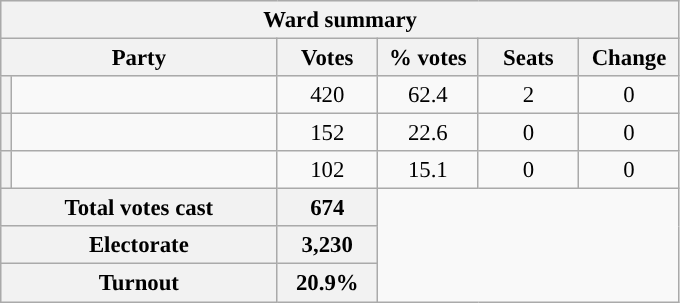<table class="wikitable" style="font-size: 95%;">
<tr style="background-color:#E9E9E9">
<th colspan="6">Ward summary</th>
</tr>
<tr style="background-color:#E9E9E9">
<th colspan="2">Party</th>
<th style="width: 60px">Votes</th>
<th style="width: 60px">% votes</th>
<th style="width: 60px">Seats</th>
<th style="width: 60px">Change</th>
</tr>
<tr>
<th style="background-color: "></th>
<td style="width: 170px"><a href='#'></a></td>
<td align="center">420</td>
<td align="center">62.4</td>
<td align="center">2</td>
<td align="center">0</td>
</tr>
<tr>
<th style="background-color: "></th>
<td style="width: 170px"><a href='#'></a></td>
<td align="center">152</td>
<td align="center">22.6</td>
<td align="center">0</td>
<td align="center">0</td>
</tr>
<tr>
<th style="background-color: "></th>
<td style="width: 170px"><a href='#'></a></td>
<td align="center">102</td>
<td align="center">15.1</td>
<td align="center">0</td>
<td align="center">0</td>
</tr>
<tr style="background-color:#E9E9E9">
<th colspan="2">Total votes cast</th>
<th style="width: 60px">674</th>
</tr>
<tr style="background-color:#E9E9E9">
<th colspan="2">Electorate</th>
<th style="width: 60px">3,230</th>
</tr>
<tr style="background-color:#E9E9E9">
<th colspan="2">Turnout</th>
<th style="width: 60px">20.9%</th>
</tr>
</table>
